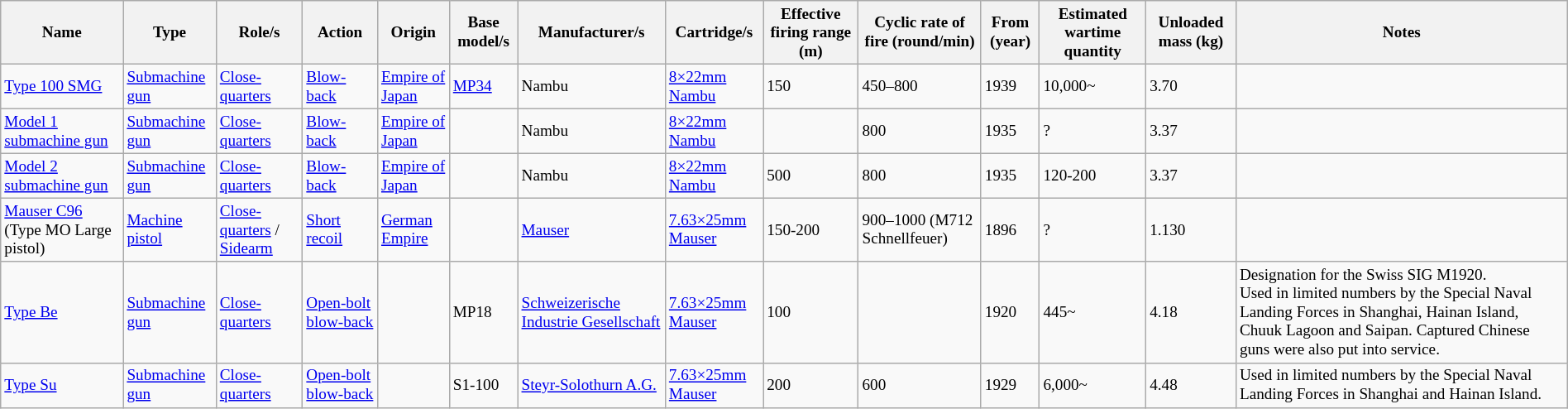<table class="wikitable sortable" style="margin:left; width:100%; font-size:80%; border-collapse:collapse;">
<tr>
<th>Name</th>
<th>Type</th>
<th>Role/s</th>
<th>Action</th>
<th>Origin</th>
<th>Base model/s</th>
<th>Manufacturer/s</th>
<th>Cartridge/s</th>
<th>Effective firing range (m)</th>
<th>Cyclic rate of fire (round/min)</th>
<th>From (year)</th>
<th>Estimated wartime quantity</th>
<th>Unloaded mass (kg)</th>
<th>Notes</th>
</tr>
<tr>
<td><a href='#'>Type 100 SMG</a></td>
<td><a href='#'>Submachine gun</a></td>
<td><a href='#'>Close-quarters</a></td>
<td><a href='#'>Blow-back</a></td>
<td> <a href='#'>Empire of Japan</a></td>
<td><a href='#'>MP34</a></td>
<td>Nambu</td>
<td><a href='#'>8×22mm Nambu</a></td>
<td>150</td>
<td>450–800</td>
<td>1939</td>
<td>10,000~</td>
<td>3.70</td>
<td></td>
</tr>
<tr>
<td><a href='#'>Model 1 submachine gun</a></td>
<td><a href='#'>Submachine gun</a></td>
<td><a href='#'>Close-quarters</a></td>
<td><a href='#'>Blow-back</a></td>
<td> <a href='#'>Empire of Japan</a></td>
<td></td>
<td>Nambu</td>
<td><a href='#'>8×22mm Nambu</a></td>
<td></td>
<td>800</td>
<td>1935</td>
<td>?</td>
<td>3.37</td>
<td></td>
</tr>
<tr>
<td><a href='#'>Model 2 submachine gun</a></td>
<td><a href='#'>Submachine gun</a></td>
<td><a href='#'>Close-quarters</a></td>
<td><a href='#'>Blow-back</a></td>
<td> <a href='#'>Empire of Japan</a></td>
<td></td>
<td>Nambu</td>
<td><a href='#'>8×22mm Nambu</a></td>
<td>500</td>
<td>800</td>
<td>1935</td>
<td>120-200</td>
<td>3.37</td>
<td></td>
</tr>
<tr>
<td><a href='#'>Mauser C96</a> (Type MO Large pistol)</td>
<td><a href='#'>Machine pistol</a></td>
<td><a href='#'>Close-quarters</a> / <a href='#'>Sidearm</a></td>
<td><a href='#'>Short recoil</a></td>
<td> <a href='#'>German Empire</a></td>
<td></td>
<td><a href='#'>Mauser</a></td>
<td><a href='#'>7.63×25mm Mauser</a></td>
<td>150-200</td>
<td>900–1000 (M712 Schnellfeuer)</td>
<td>1896</td>
<td>?</td>
<td>1.130</td>
<td></td>
</tr>
<tr>
<td><a href='#'>Type Be</a></td>
<td><a href='#'>Submachine gun</a></td>
<td><a href='#'>Close-quarters</a></td>
<td><a href='#'>Open-bolt</a> <a href='#'>blow-back</a></td>
<td></td>
<td>MP18</td>
<td><a href='#'>Schweizerische Industrie Gesellschaft</a></td>
<td><a href='#'>7.63×25mm Mauser</a></td>
<td>100</td>
<td></td>
<td>1920</td>
<td>445~</td>
<td>4.18</td>
<td>Designation for the Swiss SIG M1920.<br>Used in limited numbers by the Special Naval Landing Forces in Shanghai, Hainan Island, Chuuk Lagoon and Saipan. Captured Chinese guns were also put into service.</td>
</tr>
<tr>
<td><a href='#'>Type Su</a></td>
<td><a href='#'>Submachine gun</a></td>
<td><a href='#'>Close-quarters</a></td>
<td><a href='#'>Open-bolt</a> <a href='#'>blow-back</a></td>
<td></td>
<td>S1-100</td>
<td><a href='#'>Steyr-Solothurn A.G.</a></td>
<td><a href='#'>7.63×25mm Mauser</a></td>
<td>200</td>
<td>600</td>
<td>1929</td>
<td>6,000~</td>
<td>4.48</td>
<td>Used in limited numbers by the Special Naval Landing Forces in Shanghai and Hainan Island.</td>
</tr>
</table>
